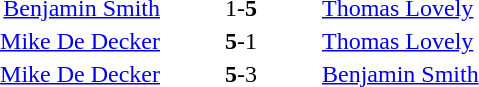<table style="text-align:center">
<tr>
<th width=223></th>
<th width=100></th>
<th width=223></th>
</tr>
<tr>
<td align=right><a href='#'>Benjamin Smith</a> </td>
<td>1-<strong>5</strong></td>
<td align=left> <a href='#'>Thomas Lovely</a></td>
</tr>
<tr>
<td align=right><a href='#'>Mike De Decker</a> </td>
<td><strong>5</strong>-1</td>
<td align=left> <a href='#'>Thomas Lovely</a></td>
</tr>
<tr>
<td align=right><a href='#'>Mike De Decker</a> </td>
<td><strong>5</strong>-3</td>
<td align=left> <a href='#'>Benjamin Smith</a></td>
</tr>
</table>
